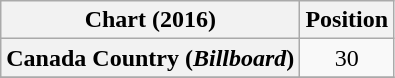<table class="wikitable plainrowheaders" style="text-align:center;">
<tr>
<th>Chart (2016)</th>
<th>Position</th>
</tr>
<tr>
<th scope="row">Canada Country (<em>Billboard</em>)</th>
<td>30</td>
</tr>
<tr>
</tr>
</table>
